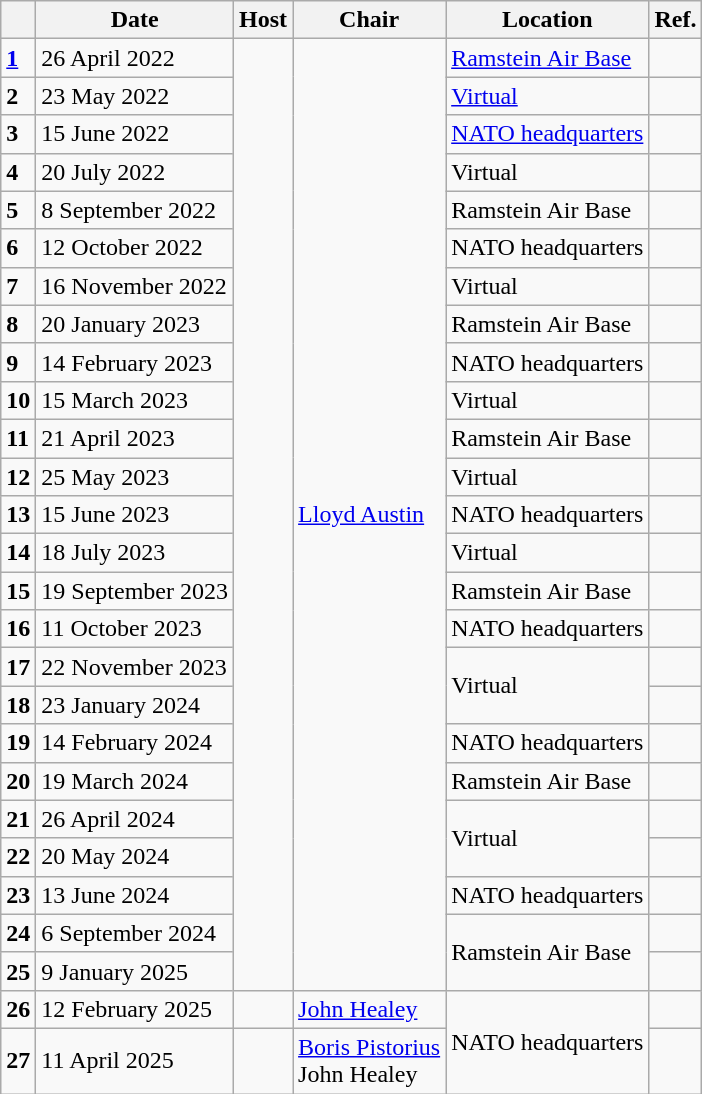<table class="wikitable sortable">
<tr>
<th></th>
<th>Date</th>
<th>Host</th>
<th>Chair</th>
<th>Location</th>
<th>Ref.</th>
</tr>
<tr>
<td><a href='#'><strong>1</strong></a></td>
<td>26 April 2022</td>
<td rowspan="25"></td>
<td rowspan="25"><a href='#'>Lloyd Austin</a></td>
<td><a href='#'>Ramstein Air Base</a></td>
<td></td>
</tr>
<tr>
<td><strong>2</strong></td>
<td>23 May 2022</td>
<td><a href='#'>Virtual</a></td>
<td></td>
</tr>
<tr>
<td><strong>3</strong></td>
<td>15 June 2022</td>
<td><a href='#'>NATO headquarters</a></td>
<td></td>
</tr>
<tr>
<td><strong>4</strong></td>
<td>20 July 2022</td>
<td>Virtual</td>
<td></td>
</tr>
<tr>
<td><strong>5</strong></td>
<td>8 September 2022</td>
<td>Ramstein Air Base</td>
<td></td>
</tr>
<tr>
<td><strong>6</strong></td>
<td>12 October 2022</td>
<td>NATO headquarters</td>
<td></td>
</tr>
<tr>
<td><strong>7</strong></td>
<td>16 November 2022</td>
<td>Virtual</td>
<td></td>
</tr>
<tr>
<td><strong>8</strong></td>
<td>20 January 2023</td>
<td>Ramstein Air Base</td>
<td></td>
</tr>
<tr>
<td><strong>9</strong></td>
<td>14 February 2023</td>
<td>NATO headquarters</td>
<td></td>
</tr>
<tr>
<td><strong>10</strong></td>
<td>15 March 2023</td>
<td>Virtual</td>
<td></td>
</tr>
<tr>
<td><strong>11</strong></td>
<td>21 April 2023</td>
<td>Ramstein Air Base</td>
<td></td>
</tr>
<tr>
<td><strong>12</strong></td>
<td>25 May 2023</td>
<td>Virtual</td>
<td></td>
</tr>
<tr>
<td><strong>13</strong></td>
<td>15 June 2023</td>
<td>NATO headquarters</td>
<td></td>
</tr>
<tr>
<td><strong>14</strong></td>
<td>18 July 2023</td>
<td>Virtual</td>
<td></td>
</tr>
<tr>
<td><strong>15</strong></td>
<td>19 September 2023</td>
<td>Ramstein Air Base</td>
<td></td>
</tr>
<tr>
<td><strong>16</strong></td>
<td>11 October 2023</td>
<td>NATO headquarters</td>
<td></td>
</tr>
<tr>
<td><strong>17</strong></td>
<td>22 November 2023</td>
<td rowspan="2">Virtual</td>
<td></td>
</tr>
<tr>
<td><strong>18</strong></td>
<td>23 January 2024</td>
<td></td>
</tr>
<tr>
<td><strong>19</strong></td>
<td>14 February 2024</td>
<td>NATO headquarters</td>
<td></td>
</tr>
<tr>
<td><strong>20</strong></td>
<td>19 March 2024</td>
<td>Ramstein Air Base</td>
<td></td>
</tr>
<tr>
<td><strong>21</strong></td>
<td>26 April 2024</td>
<td rowspan="2">Virtual</td>
<td></td>
</tr>
<tr>
<td><strong>22</strong></td>
<td>20 May 2024</td>
<td></td>
</tr>
<tr>
<td><strong>23</strong></td>
<td>13 June 2024</td>
<td>NATO headquarters</td>
<td></td>
</tr>
<tr>
<td><strong>24</strong></td>
<td>6 September 2024</td>
<td rowspan="2">Ramstein Air Base</td>
<td></td>
</tr>
<tr>
<td><strong>25</strong></td>
<td>9 January 2025</td>
<td></td>
</tr>
<tr>
<td><strong>26</strong></td>
<td>12 February 2025</td>
<td></td>
<td><a href='#'>John Healey</a></td>
<td rowspan="2">NATO headquarters</td>
<td></td>
</tr>
<tr>
<td><strong>27</strong></td>
<td>11 April 2025</td>
<td><br></td>
<td><a href='#'>Boris Pistorius</a><br>John Healey</td>
<td></td>
</tr>
</table>
